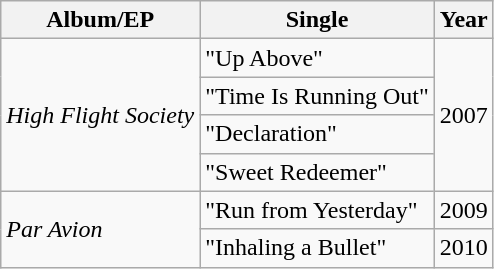<table class="wikitable">
<tr>
<th>Album/EP</th>
<th>Single</th>
<th>Year</th>
</tr>
<tr>
<td rowspan="4"><em>High Flight Society</em></td>
<td>"Up Above"</td>
<td rowspan="4">2007</td>
</tr>
<tr>
<td>"Time Is Running Out"</td>
</tr>
<tr>
<td>"Declaration"</td>
</tr>
<tr>
<td>"Sweet Redeemer"</td>
</tr>
<tr>
<td rowspan="2"><em>Par Avion</em></td>
<td>"Run from Yesterday"</td>
<td>2009</td>
</tr>
<tr>
<td>"Inhaling a Bullet"</td>
<td>2010</td>
</tr>
</table>
